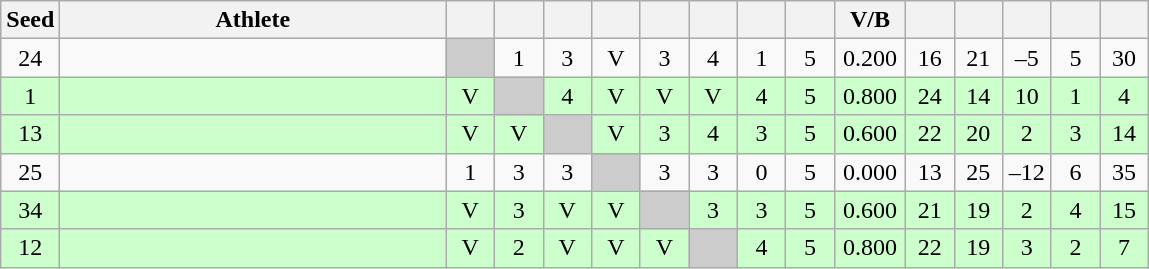<table class="wikitable" style="text-align:center">
<tr>
<th width="25">Seed</th>
<th width="250">Athlete</th>
<th width="25"></th>
<th width="25"></th>
<th width="25"></th>
<th width="25"></th>
<th width="25"></th>
<th width="25"></th>
<th width="25"></th>
<th width="25"></th>
<th width="40">V/B</th>
<th width="25"></th>
<th width="25"></th>
<th width="25"></th>
<th width="25"></th>
<th width="25"></th>
</tr>
<tr>
<td>24</td>
<td align=left></td>
<td bgcolor="#cccccc"></td>
<td>1</td>
<td>3</td>
<td>V</td>
<td>3</td>
<td>4</td>
<td>1</td>
<td>5</td>
<td>0.200</td>
<td>16</td>
<td>21</td>
<td>–5</td>
<td>5</td>
<td>30</td>
</tr>
<tr bgcolor=ccffcc>
<td>1</td>
<td align=left></td>
<td>V</td>
<td bgcolor="#cccccc"></td>
<td>4</td>
<td>V</td>
<td>V</td>
<td>V</td>
<td>4</td>
<td>5</td>
<td>0.800</td>
<td>24</td>
<td>14</td>
<td>10</td>
<td>1</td>
<td>4</td>
</tr>
<tr bgcolor=ccffcc>
<td>13</td>
<td align=left></td>
<td>V</td>
<td>V</td>
<td bgcolor="#cccccc"></td>
<td>V</td>
<td>3</td>
<td>4</td>
<td>3</td>
<td>5</td>
<td>0.600</td>
<td>22</td>
<td>20</td>
<td>2</td>
<td>3</td>
<td>14</td>
</tr>
<tr>
<td>25</td>
<td align=left></td>
<td>1</td>
<td>3</td>
<td>3</td>
<td bgcolor="#cccccc"></td>
<td>3</td>
<td>3</td>
<td>0</td>
<td>5</td>
<td>0.000</td>
<td>13</td>
<td>25</td>
<td>–12</td>
<td>6</td>
<td>35</td>
</tr>
<tr bgcolor=ccffcc>
<td>34</td>
<td align=left></td>
<td>V</td>
<td>3</td>
<td>V</td>
<td>V</td>
<td bgcolor="#cccccc"></td>
<td>3</td>
<td>3</td>
<td>5</td>
<td>0.600</td>
<td>21</td>
<td>19</td>
<td>2</td>
<td>4</td>
<td>15</td>
</tr>
<tr bgcolor=ccffcc>
<td>12</td>
<td align=left></td>
<td>V</td>
<td>2</td>
<td>V</td>
<td>V</td>
<td>V</td>
<td bgcolor="#cccccc"></td>
<td>4</td>
<td>5</td>
<td>0.800</td>
<td>22</td>
<td>19</td>
<td>3</td>
<td>2</td>
<td>7</td>
</tr>
</table>
